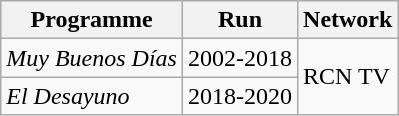<table class="wikitable">
<tr>
<th>Programme</th>
<th>Run</th>
<th>Network</th>
</tr>
<tr>
<td><em>Muy Buenos Días</em></td>
<td>2002-2018</td>
<td rowspan="2">RCN TV</td>
</tr>
<tr>
<td><em>El Desayuno</em></td>
<td>2018-2020</td>
</tr>
</table>
